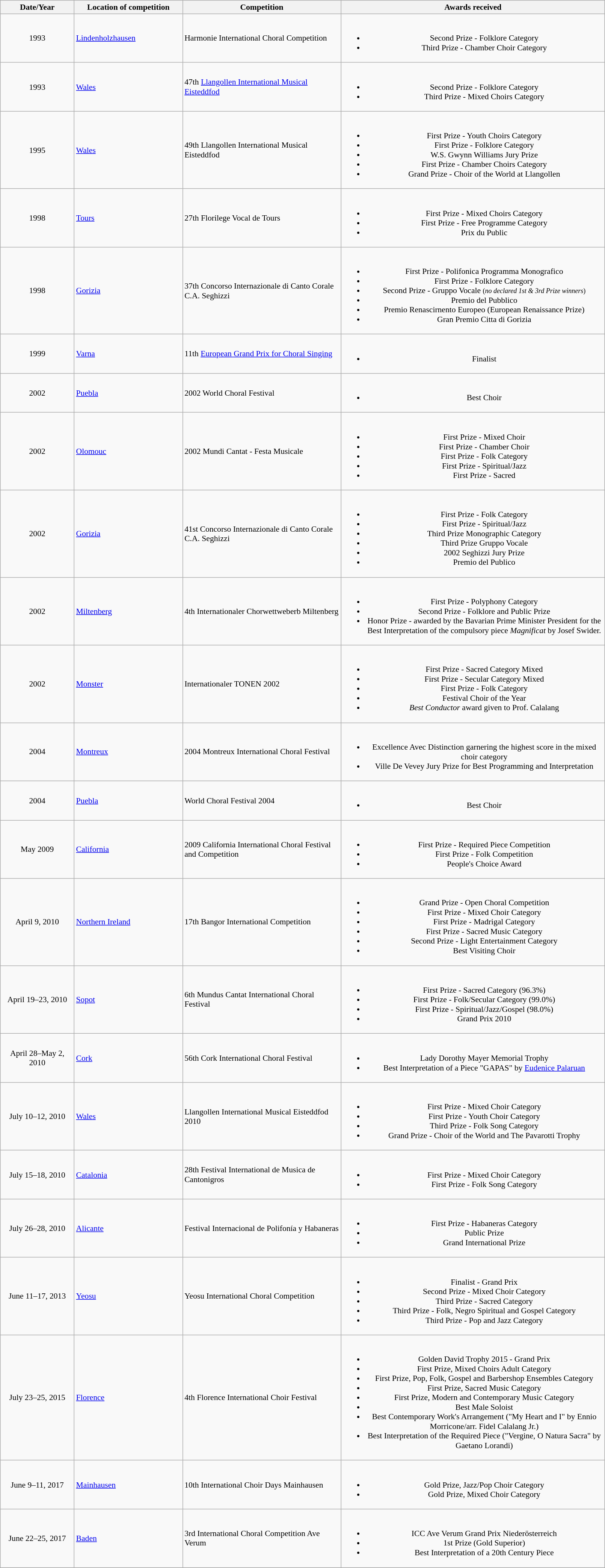<table class="wikitable" width=85% style="font-size:90%; text-align:center;">
<tr>
<th width=7%>Date/Year</th>
<th width=10%>Location of competition</th>
<th width=15%>Competition</th>
<th width=25%>Awards received</th>
</tr>
<tr>
<td>1993</td>
<td align=left> <a href='#'>Lindenholzhausen</a></td>
<td align=left>Harmonie International Choral Competition</td>
<td><br><ul><li>Second Prize - Folklore Category</li><li>Third Prize - Chamber Choir Category</li></ul></td>
</tr>
<tr>
<td>1993</td>
<td align=left> <a href='#'>Wales</a></td>
<td align=left>47th <a href='#'>Llangollen International Musical Eisteddfod</a></td>
<td><br><ul><li>Second Prize - Folklore Category</li><li>Third Prize - Mixed Choirs Category</li></ul></td>
</tr>
<tr>
<td>1995</td>
<td align=left> <a href='#'>Wales</a></td>
<td align=left>49th Llangollen International Musical Eisteddfod</td>
<td><br><ul><li>First Prize - Youth Choirs Category</li><li>First Prize - Folklore Category</li><li>W.S. Gwynn Williams Jury Prize</li><li>First Prize - Chamber Choirs Category</li><li>Grand Prize - Choir of the World at Llangollen</li></ul></td>
</tr>
<tr>
<td>1998</td>
<td align=left> <a href='#'>Tours</a></td>
<td align=left>27th Florilege Vocal de Tours</td>
<td><br><ul><li>First Prize - Mixed Choirs Category</li><li>First Prize - Free Programme Category</li><li>Prix du Public</li></ul></td>
</tr>
<tr>
<td>1998</td>
<td align=left> <a href='#'>Gorizia</a></td>
<td align=left>37th Concorso Internazionale di Canto Corale C.A. Seghizzi</td>
<td><br><ul><li>First Prize - Polifonica Programma Monografico</li><li>First Prize - Folklore Category</li><li>Second Prize - Gruppo Vocale <small>(<em>no declared 1st & 3rd Prize winners</em>)</small></li><li>Premio del Pubblico</li><li>Premio Renascirnento Europeo (European Renaissance Prize)</li><li>Gran Premio Citta di Gorizia</li></ul></td>
</tr>
<tr>
<td>1999</td>
<td align=left> <a href='#'>Varna</a></td>
<td align=left>11th <a href='#'>European Grand Prix for Choral Singing</a></td>
<td><br><ul><li>Finalist</li></ul></td>
</tr>
<tr>
<td>2002</td>
<td align=left> <a href='#'>Puebla</a></td>
<td align=left>2002 World Choral Festival</td>
<td><br><ul><li>Best Choir</li></ul></td>
</tr>
<tr>
<td>2002</td>
<td align=left> <a href='#'>Olomouc</a></td>
<td align=left>2002 Mundi Cantat - Festa Musicale<br></td>
<td><br><ul><li>First Prize - Mixed Choir</li><li>First Prize - Chamber Choir</li><li>First Prize - Folk Category</li><li>First Prize - Spiritual/Jazz</li><li>First Prize - Sacred</li></ul></td>
</tr>
<tr>
<td>2002</td>
<td align=left> <a href='#'>Gorizia</a></td>
<td align=left>41st Concorso Internazionale di Canto Corale C.A. Seghizzi</td>
<td><br><ul><li>First Prize - Folk Category</li><li>First Prize - Spiritual/Jazz</li><li>Third Prize Monographic Category</li><li>Third Prize Gruppo Vocale</li><li>2002 Seghizzi Jury Prize</li><li>Premio del Publico</li></ul></td>
</tr>
<tr>
<td>2002</td>
<td align=left> <a href='#'>Miltenberg</a></td>
<td align=left>4th Internationaler Chorwettweberb Miltenberg</td>
<td><br><ul><li>First Prize - Polyphony Category</li><li>Second Prize - Folklore and Public Prize</li><li>Honor Prize - awarded by the Bavarian Prime Minister President for the Best Interpretation of the compulsory piece <em>Magnificat</em> by Josef Swider.</li></ul></td>
</tr>
<tr>
<td>2002</td>
<td align=left> <a href='#'>Monster</a></td>
<td align=left>Internationaler TONEN 2002</td>
<td><br><ul><li>First Prize - Sacred Category Mixed</li><li>First Prize - Secular Category Mixed</li><li>First Prize - Folk Category</li><li>Festival Choir of the Year</li><li><em>Best Conductor</em> award given to Prof. Calalang</li></ul></td>
</tr>
<tr>
<td>2004</td>
<td align=left> <a href='#'>Montreux</a></td>
<td align=left>2004 Montreux International Choral Festival</td>
<td><br><ul><li>Excellence Avec Distinction garnering the highest score in the mixed choir category</li><li>Ville De Vevey Jury Prize for Best Programming and Interpretation</li></ul></td>
</tr>
<tr>
<td>2004</td>
<td align=left> <a href='#'>Puebla</a></td>
<td align=left>World Choral Festival 2004</td>
<td><br><ul><li>Best Choir</li></ul></td>
</tr>
<tr>
<td>May 2009</td>
<td align=left> <a href='#'>California</a></td>
<td align=left>2009 California International Choral Festival and Competition<br></td>
<td><br><ul><li>First Prize - Required Piece Competition</li><li>First Prize - Folk Competition</li><li>People's Choice Award</li></ul></td>
</tr>
<tr>
<td>April 9, 2010</td>
<td align=left> <a href='#'>Northern Ireland</a></td>
<td align=left>17th Bangor International Competition</td>
<td><br><ul><li>Grand Prize - Open Choral Competition</li><li>First Prize - Mixed Choir Category</li><li>First Prize - Madrigal Category</li><li>First Prize - Sacred Music Category</li><li>Second Prize - Light Entertainment Category</li><li>Best Visiting Choir</li></ul></td>
</tr>
<tr>
<td>April 19–23, 2010</td>
<td align=left> <a href='#'>Sopot</a></td>
<td align=left>6th Mundus Cantat International Choral Festival</td>
<td><br><ul><li>First Prize - Sacred Category (96.3%)</li><li>First Prize - Folk/Secular Category (99.0%)</li><li>First Prize - Spiritual/Jazz/Gospel (98.0%)</li><li>Grand Prix 2010</li></ul></td>
</tr>
<tr>
<td>April 28–May 2, 2010</td>
<td align=left> <a href='#'>Cork</a></td>
<td align=left>56th Cork International Choral Festival</td>
<td><br><ul><li>Lady Dorothy Mayer Memorial Trophy</li><li>Best Interpretation of a Piece "GAPAS" by <a href='#'>Eudenice Palaruan</a></li></ul></td>
</tr>
<tr>
<td>July 10–12, 2010</td>
<td align=left> <a href='#'>Wales</a></td>
<td align=left>Llangollen International Musical Eisteddfod 2010</td>
<td><br><ul><li>First Prize - Mixed Choir Category</li><li>First Prize - Youth Choir Category</li><li>Third Prize - Folk Song Category</li><li>Grand Prize - Choir of the World and The Pavarotti Trophy</li></ul></td>
</tr>
<tr>
<td>July 15–18, 2010</td>
<td align=left> <a href='#'>Catalonia</a></td>
<td align=left>28th Festival International de Musica de Cantonigros</td>
<td><br><ul><li>First Prize - Mixed Choir Category</li><li>First Prize - Folk Song Category</li></ul></td>
</tr>
<tr>
<td>July 26–28, 2010</td>
<td align=left> <a href='#'>Alicante</a></td>
<td align=left>Festival Internacional de Polifonía y Habaneras</td>
<td><br><ul><li>First Prize - Habaneras Category</li><li>Public Prize</li><li>Grand International Prize</li></ul></td>
</tr>
<tr>
<td>June 11–17, 2013</td>
<td align=left> <a href='#'>Yeosu</a></td>
<td align=left>Yeosu International Choral Competition</td>
<td><br><ul><li>Finalist - Grand Prix</li><li>Second Prize - Mixed Choir Category</li><li>Third Prize - Sacred Category</li><li>Third Prize - Folk, Negro Spiritual and Gospel Category</li><li>Third Prize - Pop and Jazz Category</li></ul></td>
</tr>
<tr>
<td>July 23–25, 2015</td>
<td align=left> <a href='#'>Florence</a></td>
<td align=left>4th Florence International Choir Festival</td>
<td><br><ul><li>Golden David Trophy 2015 - Grand Prix</li><li>First Prize, Mixed Choirs Adult Category</li><li>First Prize, Pop, Folk, Gospel and Barbershop Ensembles Category</li><li>First Prize, Sacred Music Category</li><li>First Prize, Modern and Contemporary Music Category</li><li>Best Male Soloist</li><li>Best Contemporary Work's Arrangement ("My Heart and I" by Ennio Morricone/arr. Fidel Calalang Jr.)</li><li>Best Interpretation of the Required Piece ("Vergine, O Natura Sacra" by Gaetano Lorandi)</li></ul></td>
</tr>
<tr>
<td>June 9–11, 2017</td>
<td align=left> <a href='#'>Mainhausen</a></td>
<td align=left>10th International Choir Days Mainhausen</td>
<td><br><ul><li>Gold Prize, Jazz/Pop Choir Category</li><li>Gold Prize, Mixed Choir Category</li></ul></td>
</tr>
<tr>
<td>June 22–25, 2017</td>
<td align=left> <a href='#'>Baden</a></td>
<td align=left>3rd International Choral Competition Ave Verum</td>
<td><br><ul><li>ICC Ave Verum Grand Prix Niederösterreich</li><li>1st Prize (Gold Superior)</li><li>Best Interpretation of a 20th Century Piece</li></ul></td>
</tr>
<tr>
</tr>
</table>
